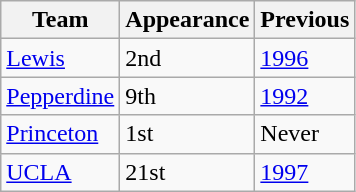<table class="wikitable sortable">
<tr>
<th>Team</th>
<th>Appearance</th>
<th>Previous</th>
</tr>
<tr>
<td><a href='#'>Lewis</a></td>
<td>2nd</td>
<td><a href='#'>1996</a></td>
</tr>
<tr>
<td><a href='#'>Pepperdine</a></td>
<td>9th</td>
<td><a href='#'>1992</a></td>
</tr>
<tr>
<td><a href='#'>Princeton</a></td>
<td>1st</td>
<td>Never</td>
</tr>
<tr>
<td><a href='#'>UCLA</a></td>
<td>21st</td>
<td><a href='#'>1997</a></td>
</tr>
</table>
